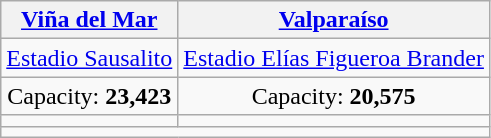<table class=wikitable style="text-align:center"">
<tr>
<th><a href='#'>Viña del Mar</a></th>
<th><a href='#'>Valparaíso</a></th>
</tr>
<tr>
<td><a href='#'>Estadio Sausalito</a></td>
<td><a href='#'>Estadio Elías Figueroa Brander</a></td>
</tr>
<tr>
<td>Capacity: <strong>23,423</strong></td>
<td>Capacity: <strong>20,575</strong></td>
</tr>
<tr>
<td></td>
<td></td>
</tr>
<tr>
<td colspan="2"></td>
</tr>
</table>
